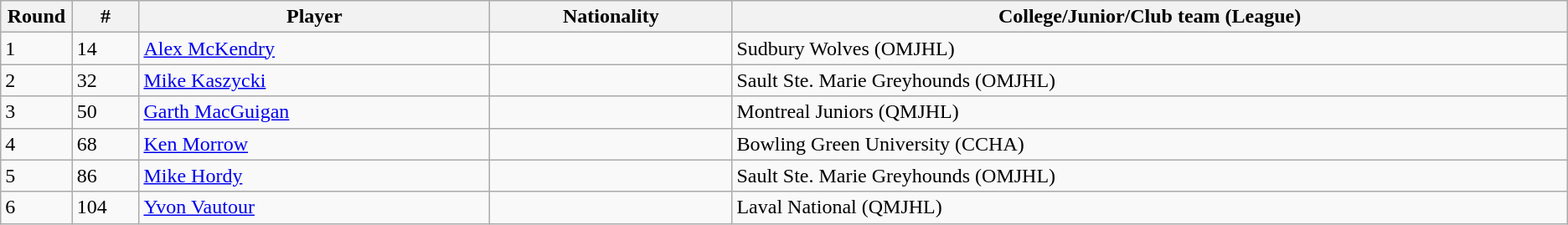<table class="wikitable">
<tr align="center">
<th bgcolor="#DDDDFF" width="4.0%">Round</th>
<th bgcolor="#DDDDFF" width="4.0%">#</th>
<th bgcolor="#DDDDFF" width="21.0%">Player</th>
<th bgcolor="#DDDDFF" width="14.5%">Nationality</th>
<th bgcolor="#DDDDFF" width="50.0%">College/Junior/Club team (League)</th>
</tr>
<tr>
<td>1</td>
<td>14</td>
<td><a href='#'>Alex McKendry</a></td>
<td></td>
<td>Sudbury Wolves (OMJHL)</td>
</tr>
<tr>
<td>2</td>
<td>32</td>
<td><a href='#'>Mike Kaszycki</a></td>
<td></td>
<td>Sault Ste. Marie Greyhounds (OMJHL)</td>
</tr>
<tr>
<td>3</td>
<td>50</td>
<td><a href='#'>Garth MacGuigan</a></td>
<td></td>
<td>Montreal Juniors (QMJHL)</td>
</tr>
<tr>
<td>4</td>
<td>68</td>
<td><a href='#'>Ken Morrow</a></td>
<td></td>
<td>Bowling Green University (CCHA)</td>
</tr>
<tr>
<td>5</td>
<td>86</td>
<td><a href='#'>Mike Hordy</a></td>
<td></td>
<td>Sault Ste. Marie Greyhounds (OMJHL)</td>
</tr>
<tr>
<td>6</td>
<td>104</td>
<td><a href='#'>Yvon Vautour</a></td>
<td></td>
<td>Laval National (QMJHL)</td>
</tr>
</table>
